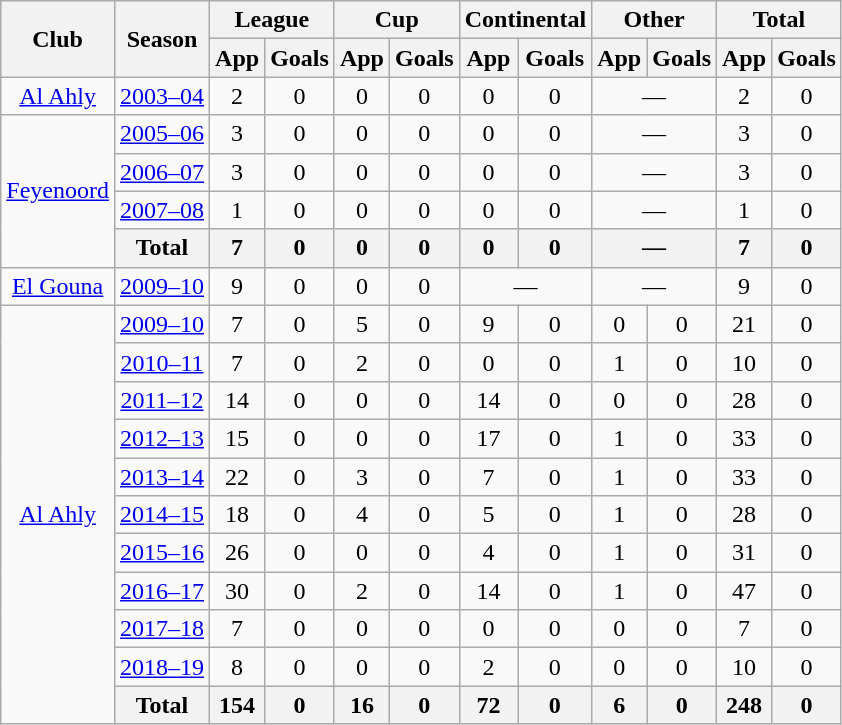<table class="wikitable" style="text-align:center">
<tr>
<th rowspan="2">Club</th>
<th rowspan="2">Season</th>
<th colspan="2">League</th>
<th colspan="2">Cup</th>
<th colspan="2">Continental</th>
<th colspan="2">Other</th>
<th colspan="2">Total</th>
</tr>
<tr>
<th>App</th>
<th>Goals</th>
<th>App</th>
<th>Goals</th>
<th>App</th>
<th>Goals</th>
<th>App</th>
<th>Goals</th>
<th>App</th>
<th>Goals</th>
</tr>
<tr>
<td><a href='#'>Al Ahly</a></td>
<td><a href='#'>2003–04</a></td>
<td>2</td>
<td>0</td>
<td>0</td>
<td>0</td>
<td>0</td>
<td>0</td>
<td colspan="2">—</td>
<td>2</td>
<td>0</td>
</tr>
<tr>
<td rowspan="4"><a href='#'>Feyenoord</a></td>
<td><a href='#'>2005–06</a></td>
<td>3</td>
<td>0</td>
<td>0</td>
<td>0</td>
<td>0</td>
<td>0</td>
<td colspan="2">—</td>
<td>3</td>
<td>0</td>
</tr>
<tr>
<td><a href='#'>2006–07</a></td>
<td>3</td>
<td>0</td>
<td>0</td>
<td>0</td>
<td>0</td>
<td>0</td>
<td colspan="2">—</td>
<td>3</td>
<td>0</td>
</tr>
<tr>
<td><a href='#'>2007–08</a></td>
<td>1</td>
<td>0</td>
<td>0</td>
<td>0</td>
<td>0</td>
<td>0</td>
<td colspan="2">—</td>
<td>1</td>
<td>0</td>
</tr>
<tr>
<th>Total</th>
<th>7</th>
<th>0</th>
<th>0</th>
<th>0</th>
<th>0</th>
<th>0</th>
<th colspan="2">—</th>
<th>7</th>
<th>0</th>
</tr>
<tr>
<td><a href='#'>El Gouna</a></td>
<td><a href='#'>2009–10</a></td>
<td>9</td>
<td>0</td>
<td>0</td>
<td>0</td>
<td colspan="2">—</td>
<td colspan="2">—</td>
<td>9</td>
<td>0</td>
</tr>
<tr>
<td rowspan="13"><a href='#'>Al Ahly</a></td>
<td><a href='#'>2009–10</a></td>
<td>7</td>
<td>0</td>
<td>5</td>
<td>0</td>
<td>9</td>
<td>0</td>
<td>0</td>
<td>0</td>
<td>21</td>
<td>0</td>
</tr>
<tr>
<td><a href='#'>2010–11</a></td>
<td>7</td>
<td>0</td>
<td>2</td>
<td>0</td>
<td>0</td>
<td>0</td>
<td>1</td>
<td>0</td>
<td>10</td>
<td>0</td>
</tr>
<tr>
<td><a href='#'>2011–12</a></td>
<td>14</td>
<td>0</td>
<td>0</td>
<td>0</td>
<td>14</td>
<td>0</td>
<td>0</td>
<td>0</td>
<td>28</td>
<td>0</td>
</tr>
<tr>
<td><a href='#'>2012–13</a></td>
<td>15</td>
<td>0</td>
<td>0</td>
<td>0</td>
<td>17</td>
<td>0</td>
<td>1</td>
<td>0</td>
<td>33</td>
<td>0</td>
</tr>
<tr>
<td><a href='#'>2013–14</a></td>
<td>22</td>
<td>0</td>
<td>3</td>
<td>0</td>
<td>7</td>
<td>0</td>
<td>1</td>
<td>0</td>
<td>33</td>
<td>0</td>
</tr>
<tr>
<td><a href='#'>2014–15</a></td>
<td>18</td>
<td>0</td>
<td>4</td>
<td>0</td>
<td>5</td>
<td>0</td>
<td>1</td>
<td>0</td>
<td>28</td>
<td>0</td>
</tr>
<tr>
<td><a href='#'>2015–16</a></td>
<td>26</td>
<td>0</td>
<td>0</td>
<td>0</td>
<td>4</td>
<td>0</td>
<td>1</td>
<td>0</td>
<td>31</td>
<td>0</td>
</tr>
<tr>
<td><a href='#'>2016–17</a></td>
<td>30</td>
<td>0</td>
<td>2</td>
<td>0</td>
<td>14</td>
<td>0</td>
<td>1</td>
<td>0</td>
<td>47</td>
<td>0</td>
</tr>
<tr>
<td><a href='#'>2017–18</a></td>
<td>7</td>
<td>0</td>
<td>0</td>
<td>0</td>
<td>0</td>
<td>0</td>
<td>0</td>
<td>0</td>
<td>7</td>
<td>0</td>
</tr>
<tr>
<td><a href='#'>2018–19</a></td>
<td>8</td>
<td>0</td>
<td>0</td>
<td>0</td>
<td>2</td>
<td>0</td>
<td>0</td>
<td>0</td>
<td>10</td>
<td>0</td>
</tr>
<tr>
<th>Total</th>
<th>154</th>
<th>0</th>
<th>16</th>
<th>0</th>
<th>72</th>
<th>0</th>
<th>6</th>
<th>0</th>
<th>248</th>
<th>0</th>
</tr>
</table>
